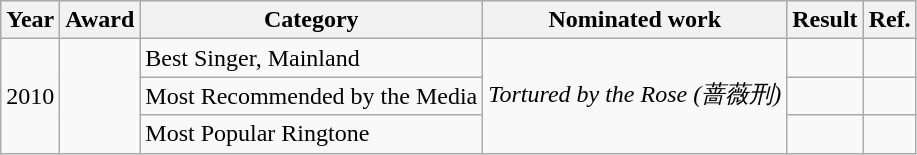<table class="wikitable">
<tr>
<th>Year</th>
<th>Award</th>
<th>Category</th>
<th>Nominated work</th>
<th>Result</th>
<th>Ref.</th>
</tr>
<tr>
<td rowspan=3>2010</td>
<td rowspan=3></td>
<td>Best Singer, Mainland</td>
<td rowspan=3><em>Tortured by the Rose (蔷薇刑)</em></td>
<td></td>
<td></td>
</tr>
<tr>
<td>Most Recommended by the Media</td>
<td></td>
<td></td>
</tr>
<tr>
<td>Most Popular Ringtone</td>
<td></td>
<td></td>
</tr>
</table>
